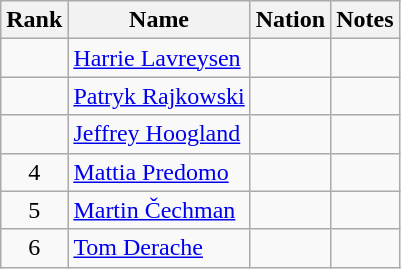<table class="wikitable sortable" style="text-align:center">
<tr>
<th>Rank</th>
<th>Name</th>
<th>Nation</th>
<th>Notes</th>
</tr>
<tr>
<td></td>
<td align=left><a href='#'>Harrie Lavreysen</a></td>
<td align=left></td>
<td></td>
</tr>
<tr>
<td></td>
<td align=left><a href='#'>Patryk Rajkowski</a></td>
<td align=left></td>
<td></td>
</tr>
<tr>
<td></td>
<td align=left><a href='#'>Jeffrey Hoogland</a></td>
<td align=left></td>
<td></td>
</tr>
<tr>
<td>4</td>
<td align=left><a href='#'>Mattia Predomo</a></td>
<td align=left></td>
<td></td>
</tr>
<tr>
<td>5</td>
<td align=left><a href='#'>Martin Čechman</a></td>
<td align=left></td>
<td></td>
</tr>
<tr>
<td>6</td>
<td align=left><a href='#'>Tom Derache</a></td>
<td align=left></td>
<td></td>
</tr>
</table>
